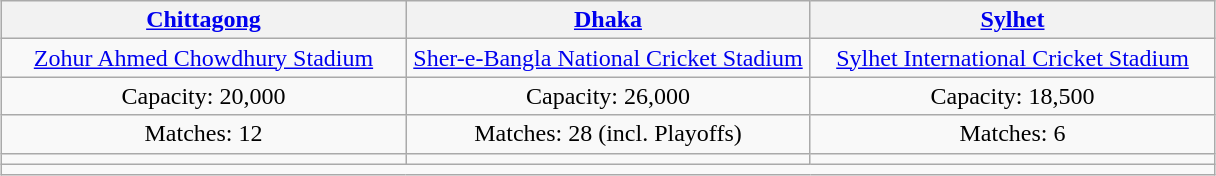<table class="wikitable" style="text-align:center;margin:auto">
<tr>
<th style="width:33%;"><a href='#'>Chittagong</a></th>
<th style="width:33%;"><a href='#'>Dhaka</a></th>
<th style="width:33%;"><a href='#'>Sylhet</a></th>
</tr>
<tr>
<td><a href='#'>Zohur Ahmed Chowdhury Stadium</a></td>
<td><a href='#'>Sher-e-Bangla National Cricket Stadium</a></td>
<td><a href='#'>Sylhet International Cricket Stadium</a></td>
</tr>
<tr>
<td>Capacity: 20,000</td>
<td>Capacity: 26,000</td>
<td>Capacity: 18,500</td>
</tr>
<tr>
<td>Matches: 12</td>
<td>Matches: 28 (incl. Playoffs)</td>
<td>Matches: 6</td>
</tr>
<tr>
<td></td>
<td></td>
<td></td>
</tr>
<tr>
<td colspan="3"></td>
</tr>
</table>
